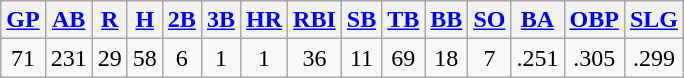<table class="wikitable">
<tr>
<th><a href='#'>GP</a></th>
<th><a href='#'>AB</a></th>
<th><a href='#'>R</a></th>
<th><a href='#'>H</a></th>
<th><a href='#'>2B</a></th>
<th><a href='#'>3B</a></th>
<th><a href='#'>HR</a></th>
<th><a href='#'>RBI</a></th>
<th><a href='#'>SB</a></th>
<th><a href='#'>TB</a></th>
<th><a href='#'>BB</a></th>
<th><a href='#'>SO</a></th>
<th><a href='#'>BA</a></th>
<th><a href='#'>OBP</a></th>
<th><a href='#'>SLG</a></th>
</tr>
<tr align=center>
<td>71</td>
<td>231</td>
<td>29</td>
<td>58</td>
<td>6</td>
<td>1</td>
<td>1</td>
<td>36</td>
<td>11</td>
<td>69</td>
<td>18</td>
<td>7</td>
<td>.251</td>
<td>.305</td>
<td>.299</td>
</tr>
</table>
